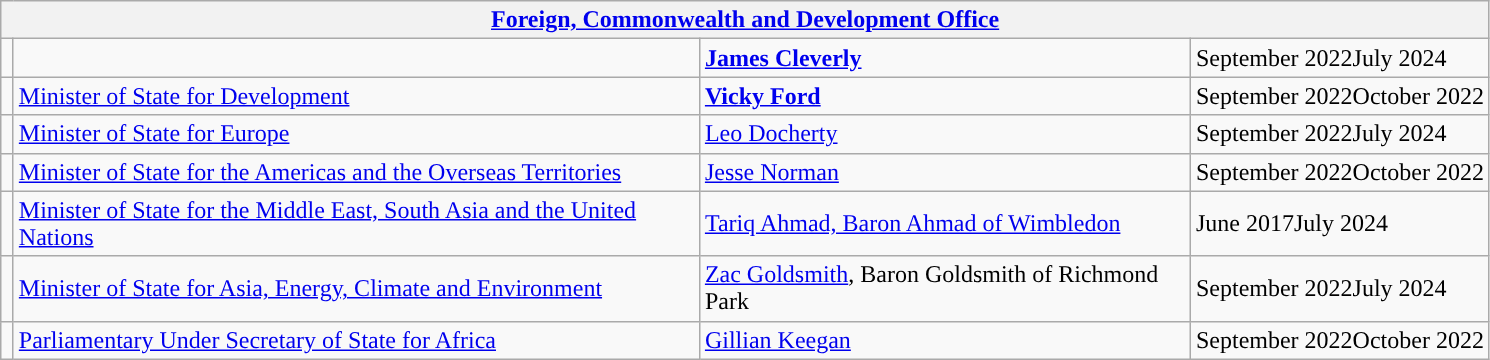<table class="wikitable">
<tr>
<th colspan="4"><a href='#'>Foreign, Commonwealth and Development Office</a></th>
</tr>
<tr>
<td rowspan=1 style="width: 1px; background: "></td>
<td style="width: 450px;"></td>
<td style="width: 320px;"><strong><a href='#'>James Cleverly</a></strong></td>
<td>September 2022July 2024</td>
</tr>
<tr>
<td rowspan="1" style="width: 1px; background: "></td>
<td><a href='#'>Minister of State for Development</a></td>
<td><strong><a href='#'>Vicky Ford</a></strong></td>
<td>September 2022October 2022</td>
</tr>
<tr>
<td rowspan="1" style="width: 1px; background: "></td>
<td><a href='#'>Minister of State for Europe</a></td>
<td><a href='#'>Leo Docherty</a></td>
<td>September 2022July 2024</td>
</tr>
<tr>
<td rowspan="1" style="width: 1px; background: "></td>
<td><a href='#'>Minister of State for the Americas and the Overseas Territories</a></td>
<td><a href='#'>Jesse Norman</a></td>
<td>September 2022October 2022</td>
</tr>
<tr>
<td style="width: 1px; background: "></td>
<td rowspan="1"><a href='#'>Minister of State for the Middle East, South Asia and the United Nations</a></td>
<td><a href='#'>Tariq Ahmad, Baron Ahmad of Wimbledon</a></td>
<td>June 2017July 2024</td>
</tr>
<tr>
<td style="width: 1px; background: "></td>
<td rowspan="1"><a href='#'>Minister of State for Asia, Energy, Climate and Environment</a></td>
<td><a href='#'>Zac Goldsmith</a>, Baron Goldsmith of Richmond Park </td>
<td>September 2022July 2024</td>
</tr>
<tr>
<td rowspan="1" style="width: 1px; background: "></td>
<td><a href='#'>Parliamentary Under Secretary of State for Africa</a></td>
<td><a href='#'>Gillian Keegan</a></td>
<td>September 2022October 2022</td>
</tr>
</table>
